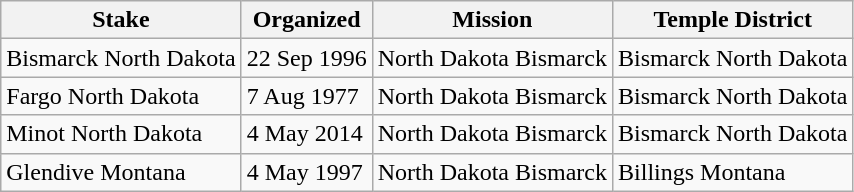<table class="wikitable sortable">
<tr>
<th>Stake</th>
<th data-sort-type=date>Organized</th>
<th>Mission</th>
<th>Temple District</th>
</tr>
<tr>
<td>Bismarck North Dakota</td>
<td>22 Sep 1996</td>
<td>North Dakota Bismarck</td>
<td>Bismarck North Dakota</td>
</tr>
<tr>
<td>Fargo North Dakota</td>
<td>7 Aug 1977</td>
<td>North Dakota Bismarck</td>
<td>Bismarck North Dakota</td>
</tr>
<tr>
<td>Minot North Dakota</td>
<td>4 May 2014</td>
<td>North Dakota Bismarck</td>
<td>Bismarck North Dakota</td>
</tr>
<tr>
<td>Glendive Montana</td>
<td>4 May 1997</td>
<td>North Dakota Bismarck</td>
<td>Billings Montana</td>
</tr>
</table>
